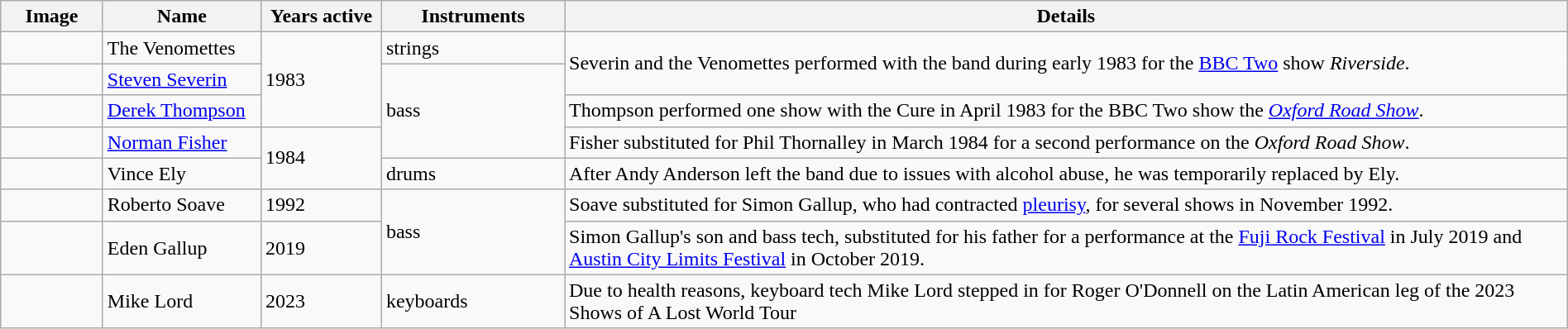<table class="wikitable" border="1" width=100%>
<tr>
<th width="75">Image</th>
<th width="120">Name</th>
<th width="90">Years active</th>
<th width="140">Instruments</th>
<th>Details</th>
</tr>
<tr>
<td></td>
<td>The Venomettes</td>
<td rowspan="3">1983</td>
<td>strings</td>
<td rowspan="2">Severin and the Venomettes performed with the band during early 1983 for the <a href='#'>BBC Two</a> show <em>Riverside</em>.</td>
</tr>
<tr>
<td></td>
<td><a href='#'>Steven Severin</a></td>
<td rowspan="3">bass</td>
</tr>
<tr>
<td></td>
<td><a href='#'>Derek Thompson</a></td>
<td>Thompson performed one show with the Cure in April 1983 for the BBC Two show the <em><a href='#'>Oxford Road Show</a></em>.</td>
</tr>
<tr>
<td></td>
<td><a href='#'>Norman Fisher</a></td>
<td rowspan="2">1984</td>
<td>Fisher substituted for Phil Thornalley in March 1984 for a second performance on the <em>Oxford Road Show</em>.</td>
</tr>
<tr>
<td></td>
<td>Vince Ely</td>
<td>drums</td>
<td>After Andy Anderson left the band due to issues with alcohol abuse, he was temporarily replaced by Ely.</td>
</tr>
<tr>
<td></td>
<td>Roberto Soave</td>
<td>1992</td>
<td rowspan="2">bass</td>
<td>Soave substituted for Simon Gallup, who had contracted <a href='#'>pleurisy</a>, for several shows in November 1992.</td>
</tr>
<tr>
<td></td>
<td>Eden Gallup</td>
<td>2019</td>
<td>Simon Gallup's son and bass tech, substituted for his father for a performance at the <a href='#'>Fuji Rock Festival</a> in July 2019 and <a href='#'>Austin City Limits Festival</a> in October 2019.</td>
</tr>
<tr>
<td></td>
<td>Mike Lord</td>
<td>2023</td>
<td>keyboards</td>
<td>Due to health reasons, keyboard tech Mike Lord stepped in for Roger O'Donnell on the Latin American leg of the 2023 Shows of A Lost World Tour</td>
</tr>
</table>
